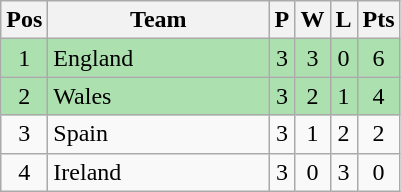<table class="wikitable" style="font-size: 100%">
<tr>
<th width=20>Pos</th>
<th width=140>Team</th>
<th width=10>P</th>
<th width=10>W</th>
<th width=10>L</th>
<th width=20>Pts</th>
</tr>
<tr align=center style="background:#ACE1AF;">
<td>1</td>
<td align="left"> England</td>
<td>3</td>
<td>3</td>
<td>0</td>
<td>6</td>
</tr>
<tr align=center style="background:#ACE1AF;">
<td>2</td>
<td align="left"> Wales</td>
<td>3</td>
<td>2</td>
<td>1</td>
<td>4</td>
</tr>
<tr align=center>
<td>3</td>
<td align="left"> Spain</td>
<td>3</td>
<td>1</td>
<td>2</td>
<td>2</td>
</tr>
<tr align=center>
<td>4</td>
<td align="left"> Ireland</td>
<td>3</td>
<td>0</td>
<td>3</td>
<td>0</td>
</tr>
</table>
